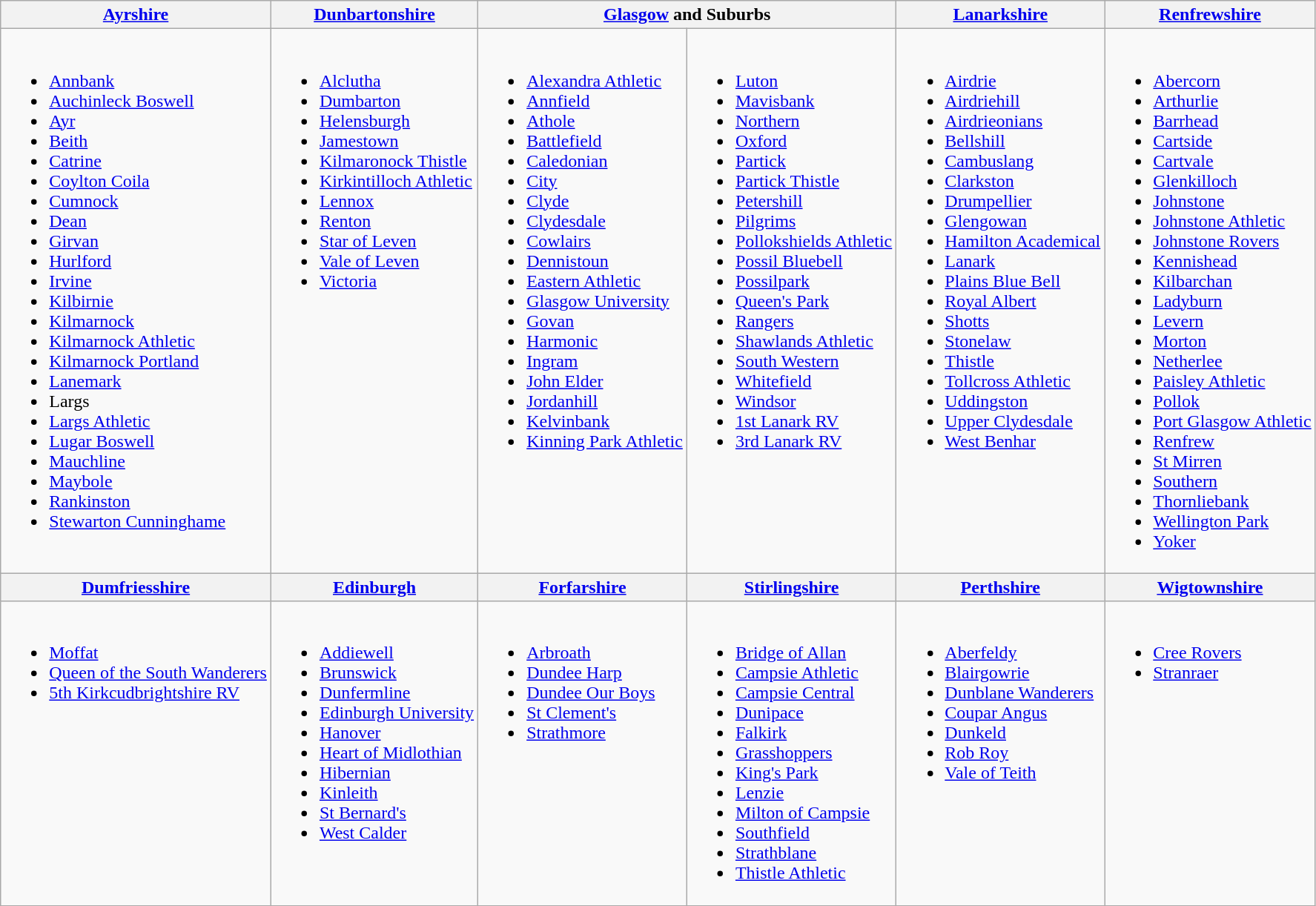<table class="wikitable" style="text-align:left">
<tr>
<th><a href='#'>Ayrshire</a></th>
<th><a href='#'>Dunbartonshire</a></th>
<th colspan=2><a href='#'>Glasgow</a> and Suburbs</th>
<th><a href='#'>Lanarkshire</a></th>
<th><a href='#'>Renfrewshire</a></th>
</tr>
<tr>
<td valign=top><br><ul><li><a href='#'>Annbank</a></li><li><a href='#'>Auchinleck Boswell</a></li><li><a href='#'>Ayr</a></li><li><a href='#'>Beith</a></li><li><a href='#'>Catrine</a></li><li><a href='#'>Coylton Coila</a></li><li><a href='#'>Cumnock</a></li><li><a href='#'>Dean</a></li><li><a href='#'>Girvan</a></li><li><a href='#'>Hurlford</a></li><li><a href='#'>Irvine</a></li><li><a href='#'>Kilbirnie</a></li><li><a href='#'>Kilmarnock</a></li><li><a href='#'>Kilmarnock Athletic</a></li><li><a href='#'>Kilmarnock Portland</a></li><li><a href='#'>Lanemark</a></li><li>Largs</li><li><a href='#'>Largs Athletic</a></li><li><a href='#'>Lugar Boswell</a></li><li><a href='#'>Mauchline</a></li><li><a href='#'>Maybole</a></li><li><a href='#'>Rankinston</a></li><li><a href='#'>Stewarton Cunninghame</a></li></ul></td>
<td valign=top><br><ul><li><a href='#'>Alclutha</a></li><li><a href='#'>Dumbarton</a></li><li><a href='#'>Helensburgh</a></li><li><a href='#'>Jamestown</a></li><li><a href='#'>Kilmaronock Thistle</a></li><li><a href='#'>Kirkintilloch Athletic</a></li><li><a href='#'>Lennox</a></li><li><a href='#'>Renton</a></li><li><a href='#'>Star of Leven</a></li><li><a href='#'>Vale of Leven</a></li><li><a href='#'>Victoria</a></li></ul></td>
<td valign=top><br><ul><li><a href='#'>Alexandra Athletic</a></li><li><a href='#'>Annfield</a></li><li><a href='#'>Athole</a></li><li><a href='#'>Battlefield</a></li><li><a href='#'>Caledonian</a></li><li><a href='#'>City</a></li><li><a href='#'>Clyde</a></li><li><a href='#'>Clydesdale</a></li><li><a href='#'>Cowlairs</a></li><li><a href='#'>Dennistoun</a></li><li><a href='#'>Eastern Athletic</a></li><li><a href='#'>Glasgow University</a></li><li><a href='#'>Govan</a></li><li><a href='#'>Harmonic</a></li><li><a href='#'>Ingram</a></li><li><a href='#'>John Elder</a></li><li><a href='#'>Jordanhill</a></li><li><a href='#'>Kelvinbank</a></li><li><a href='#'>Kinning Park Athletic</a></li></ul></td>
<td valign=top><br><ul><li><a href='#'>Luton</a></li><li><a href='#'>Mavisbank</a></li><li><a href='#'>Northern</a></li><li><a href='#'>Oxford</a></li><li><a href='#'>Partick</a></li><li><a href='#'>Partick Thistle</a></li><li><a href='#'>Petershill</a></li><li><a href='#'>Pilgrims</a></li><li><a href='#'>Pollokshields Athletic</a></li><li><a href='#'>Possil Bluebell</a></li><li><a href='#'>Possilpark</a></li><li><a href='#'>Queen's Park</a></li><li><a href='#'>Rangers</a></li><li><a href='#'>Shawlands Athletic</a></li><li><a href='#'>South Western</a></li><li><a href='#'>Whitefield</a></li><li><a href='#'>Windsor</a></li><li><a href='#'>1st Lanark RV</a></li><li><a href='#'>3rd Lanark RV</a></li></ul></td>
<td valign=top><br><ul><li><a href='#'>Airdrie</a></li><li><a href='#'>Airdriehill</a></li><li><a href='#'>Airdrieonians</a></li><li><a href='#'>Bellshill</a></li><li><a href='#'>Cambuslang</a></li><li><a href='#'>Clarkston</a></li><li><a href='#'>Drumpellier</a></li><li><a href='#'>Glengowan</a></li><li><a href='#'>Hamilton Academical</a></li><li><a href='#'>Lanark</a></li><li><a href='#'>Plains Blue Bell</a></li><li><a href='#'>Royal Albert</a></li><li><a href='#'>Shotts</a></li><li><a href='#'>Stonelaw</a></li><li><a href='#'>Thistle</a></li><li><a href='#'>Tollcross Athletic</a></li><li><a href='#'>Uddingston</a></li><li><a href='#'>Upper Clydesdale</a></li><li><a href='#'>West Benhar</a></li></ul></td>
<td valign=top><br><ul><li><a href='#'>Abercorn</a></li><li><a href='#'>Arthurlie</a></li><li><a href='#'>Barrhead</a></li><li><a href='#'>Cartside</a></li><li><a href='#'>Cartvale</a></li><li><a href='#'>Glenkilloch</a></li><li><a href='#'>Johnstone</a></li><li><a href='#'>Johnstone Athletic</a></li><li><a href='#'>Johnstone Rovers</a></li><li><a href='#'>Kennishead</a></li><li><a href='#'>Kilbarchan</a></li><li><a href='#'>Ladyburn</a></li><li><a href='#'>Levern</a></li><li><a href='#'>Morton</a></li><li><a href='#'>Netherlee</a></li><li><a href='#'>Paisley Athletic</a></li><li><a href='#'>Pollok</a></li><li><a href='#'>Port Glasgow Athletic</a></li><li><a href='#'>Renfrew</a></li><li><a href='#'>St Mirren</a></li><li><a href='#'>Southern</a></li><li><a href='#'>Thornliebank</a></li><li><a href='#'>Wellington Park</a></li><li><a href='#'>Yoker</a></li></ul></td>
</tr>
<tr>
<th><a href='#'>Dumfriesshire</a></th>
<th><a href='#'>Edinburgh</a></th>
<th><a href='#'>Forfarshire</a></th>
<th><a href='#'>Stirlingshire</a></th>
<th><a href='#'>Perthshire</a></th>
<th><a href='#'>Wigtownshire</a></th>
</tr>
<tr>
<td valign=top><br><ul><li><a href='#'>Moffat</a></li><li><a href='#'>Queen of the South Wanderers</a></li><li><a href='#'>5th Kirkcudbrightshire RV</a></li></ul></td>
<td valign=top><br><ul><li><a href='#'>Addiewell</a></li><li><a href='#'>Brunswick</a></li><li><a href='#'>Dunfermline</a></li><li><a href='#'>Edinburgh University</a></li><li><a href='#'>Hanover</a></li><li><a href='#'>Heart of Midlothian</a></li><li><a href='#'>Hibernian</a></li><li><a href='#'>Kinleith</a></li><li><a href='#'>St Bernard's</a></li><li><a href='#'>West Calder</a></li></ul></td>
<td valign=top><br><ul><li><a href='#'>Arbroath</a></li><li><a href='#'>Dundee Harp</a></li><li><a href='#'>Dundee Our Boys</a></li><li><a href='#'>St Clement's</a></li><li><a href='#'>Strathmore</a></li></ul></td>
<td valign=top><br><ul><li><a href='#'>Bridge of Allan</a></li><li><a href='#'>Campsie Athletic</a></li><li><a href='#'>Campsie Central</a></li><li><a href='#'>Dunipace</a></li><li><a href='#'>Falkirk</a></li><li><a href='#'>Grasshoppers</a></li><li><a href='#'>King's Park</a></li><li><a href='#'>Lenzie</a></li><li><a href='#'>Milton of Campsie</a></li><li><a href='#'>Southfield</a></li><li><a href='#'>Strathblane</a></li><li><a href='#'>Thistle Athletic</a></li></ul></td>
<td valign=top><br><ul><li><a href='#'>Aberfeldy</a></li><li><a href='#'>Blairgowrie</a></li><li><a href='#'>Dunblane Wanderers</a></li><li><a href='#'>Coupar Angus</a></li><li><a href='#'>Dunkeld</a></li><li><a href='#'>Rob Roy</a></li><li><a href='#'>Vale of Teith</a></li></ul></td>
<td valign=top><br><ul><li><a href='#'>Cree Rovers</a></li><li><a href='#'>Stranraer</a></li></ul></td>
</tr>
</table>
